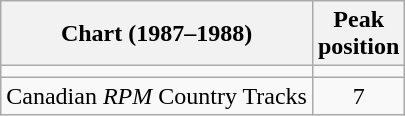<table class="wikitable sortable">
<tr>
<th align="left">Chart (1987–1988)</th>
<th align="center">Peak<br>position</th>
</tr>
<tr>
<td></td>
</tr>
<tr>
<td align="left">Canadian <em>RPM</em> Country Tracks</td>
<td align="center">7</td>
</tr>
</table>
